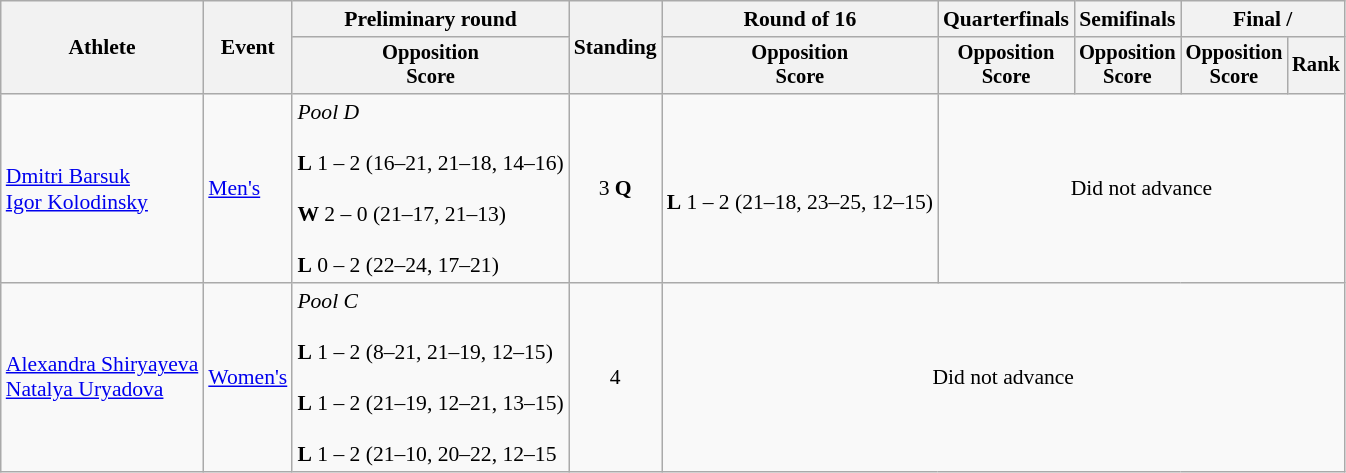<table class=wikitable style="font-size:90%">
<tr>
<th rowspan="2">Athlete</th>
<th rowspan="2">Event</th>
<th>Preliminary round</th>
<th rowspan="2">Standing</th>
<th>Round of 16</th>
<th>Quarterfinals</th>
<th>Semifinals</th>
<th colspan=2>Final / </th>
</tr>
<tr style="font-size:95%">
<th>Opposition<br>Score</th>
<th>Opposition<br>Score</th>
<th>Opposition<br>Score</th>
<th>Opposition<br>Score</th>
<th>Opposition<br>Score</th>
<th>Rank</th>
</tr>
<tr align=center>
<td align=left><a href='#'>Dmitri Barsuk</a><br><a href='#'>Igor Kolodinsky</a></td>
<td align=left><a href='#'>Men's</a></td>
<td align=left><em>Pool D</em><br><br><strong>L</strong> 1 – 2 (16–21, 21–18, 14–16)<br><br><strong>W</strong> 2 – 0 (21–17, 21–13)<br><br><strong>L</strong> 0 – 2 (22–24, 17–21)</td>
<td>3 <strong>Q</strong></td>
<td><br><strong>L</strong> 1 – 2 (21–18, 23–25, 12–15)</td>
<td colspan=4>Did not advance</td>
</tr>
<tr align=center>
<td align=left><a href='#'>Alexandra Shiryayeva</a><br><a href='#'>Natalya Uryadova</a></td>
<td align=left><a href='#'>Women's</a></td>
<td align=left><em>Pool C</em><br><br><strong>L</strong> 1 – 2 (8–21, 21–19, 12–15)<br><br><strong>L</strong> 1 – 2 (21–19, 12–21, 13–15)<br><br><strong>L</strong> 1 – 2 (21–10, 20–22, 12–15</td>
<td>4</td>
<td colspan=5>Did not advance</td>
</tr>
</table>
